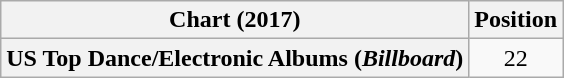<table class="wikitable plainrowheaders" style="text-align:center">
<tr>
<th scope="col">Chart (2017)</th>
<th scope="col">Position</th>
</tr>
<tr>
<th scope="row">US Top Dance/Electronic Albums (<em>Billboard</em>)</th>
<td>22</td>
</tr>
</table>
